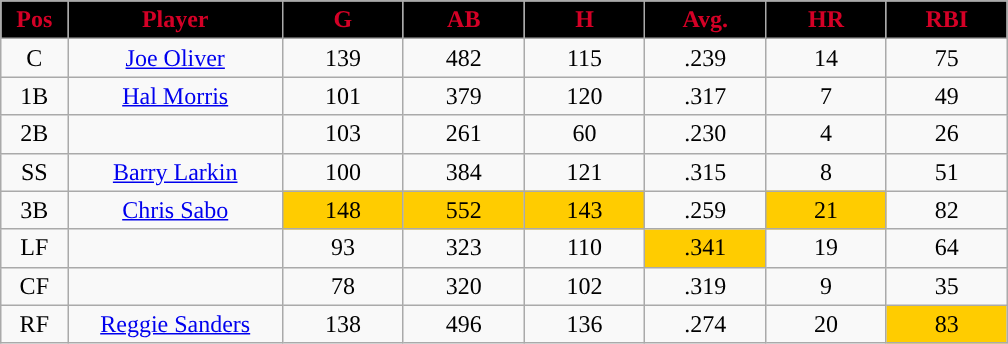<table class="wikitable sortable">
<tr>
<th style="background:black;color:#d40026;" width="5%">Pos</th>
<th style="background:black;color:#d40026;" width="16%">Player</th>
<th style="background:black;color:#d40026;" width="9%">G</th>
<th style="background:black;color:#d40026;" width="9%">AB</th>
<th style="background:black;color:#d40026;" width="9%">H</th>
<th style="background:black;color:#d40026;" width="9%">Avg.</th>
<th style="background:black;color:#d40026;" width="9%">HR</th>
<th style="background:black;color:#d40026;" width="9%">RBI</th>
</tr>
<tr align="center">
<td>C</td>
<td><a href='#'>Joe Oliver</a></td>
<td>139</td>
<td>482</td>
<td>115</td>
<td>.239</td>
<td>14</td>
<td>75</td>
</tr>
<tr align=center>
<td>1B</td>
<td><a href='#'>Hal Morris</a></td>
<td>101</td>
<td>379</td>
<td>120</td>
<td>.317</td>
<td>7</td>
<td>49</td>
</tr>
<tr align=center>
<td>2B</td>
<td></td>
<td>103</td>
<td>261</td>
<td>60</td>
<td>.230</td>
<td>4</td>
<td>26</td>
</tr>
<tr align="center">
<td>SS</td>
<td><a href='#'>Barry Larkin</a></td>
<td>100</td>
<td>384</td>
<td>121</td>
<td>.315</td>
<td>8</td>
<td>51</td>
</tr>
<tr align=center>
<td>3B</td>
<td><a href='#'>Chris Sabo</a></td>
<td style="background:#fc0;">148</td>
<td style="background:#fc0;">552</td>
<td style="background:#fc0;">143</td>
<td>.259</td>
<td style="background:#fc0;">21</td>
<td>82</td>
</tr>
<tr align=center>
<td>LF</td>
<td></td>
<td>93</td>
<td>323</td>
<td>110</td>
<td style="background:#fc0;">.341</td>
<td>19</td>
<td>64</td>
</tr>
<tr align="center">
<td>CF</td>
<td></td>
<td>78</td>
<td>320</td>
<td>102</td>
<td>.319</td>
<td>9</td>
<td>35</td>
</tr>
<tr align="center">
<td>RF</td>
<td><a href='#'>Reggie Sanders</a></td>
<td>138</td>
<td>496</td>
<td>136</td>
<td>.274</td>
<td>20</td>
<td style="background:#fc0;">83</td>
</tr>
</table>
